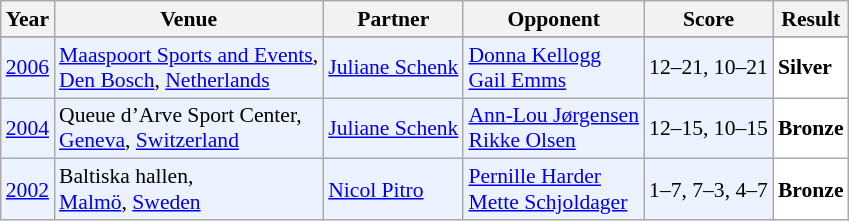<table class="sortable wikitable" style="font-size: 90%;">
<tr>
<th>Year</th>
<th>Venue</th>
<th>Partner</th>
<th>Opponent</th>
<th>Score</th>
<th>Result</th>
</tr>
<tr>
</tr>
<tr style="background:#ECF2FF">
<td align="center"><a href='#'>2006</a></td>
<td align="left"><a href='#'>Maaspoort Sports and Events</a>,<br><a href='#'>Den Bosch</a>, <a href='#'>Netherlands</a></td>
<td align="left"> <a href='#'>Juliane Schenk</a></td>
<td align="left"> <a href='#'>Donna Kellogg</a><br> <a href='#'>Gail Emms</a></td>
<td align="left">12–21, 10–21</td>
<td style="text-align:left; background:white"> <strong>Silver</strong></td>
</tr>
<tr style="background:#ECF2FF">
<td align="center"><a href='#'>2004</a></td>
<td align="left">Queue d’Arve Sport Center,<br><a href='#'>Geneva</a>, <a href='#'>Switzerland</a></td>
<td align="left"> <a href='#'>Juliane Schenk</a></td>
<td align="left"> <a href='#'>Ann-Lou Jørgensen</a><br> <a href='#'>Rikke Olsen</a></td>
<td align="left">12–15, 10–15</td>
<td style="text-align:left; background:white"> <strong>Bronze</strong></td>
</tr>
<tr style="background:#ECF2FF">
<td align="center"><a href='#'>2002</a></td>
<td align="left">Baltiska hallen,<br><a href='#'>Malmö</a>, <a href='#'>Sweden</a></td>
<td align="left"> <a href='#'>Nicol Pitro</a></td>
<td align="left"> <a href='#'>Pernille Harder</a><br> <a href='#'>Mette Schjoldager</a></td>
<td align="left">1–7, 7–3, 4–7</td>
<td style="text-align:left; background:white"> <strong>Bronze</strong></td>
</tr>
</table>
